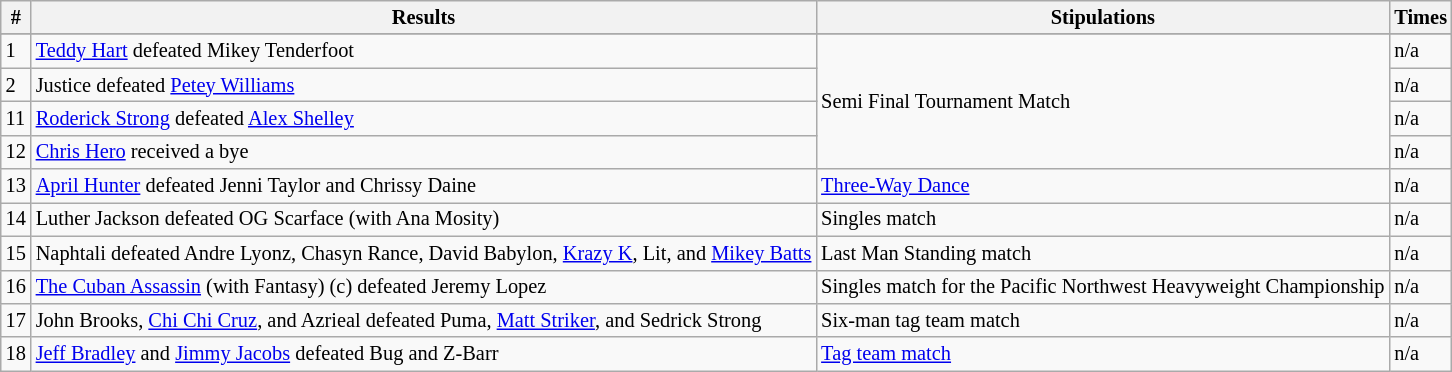<table style="font-size: 85%" class="wikitable sortable">
<tr>
<th><strong>#</strong></th>
<th><strong>Results</strong></th>
<th><strong>Stipulations</strong></th>
<th><strong>Times</strong></th>
</tr>
<tr>
</tr>
<tr>
<td>1</td>
<td><a href='#'>Teddy Hart</a> defeated Mikey Tenderfoot</td>
<td rowspan="4">Semi Final Tournament Match</td>
<td>n/a</td>
</tr>
<tr>
<td>2</td>
<td>Justice defeated <a href='#'>Petey Williams</a></td>
<td>n/a</td>
</tr>
<tr>
<td>11</td>
<td><a href='#'>Roderick Strong</a> defeated <a href='#'>Alex Shelley</a></td>
<td>n/a</td>
</tr>
<tr>
<td>12</td>
<td><a href='#'>Chris Hero</a> received a bye</td>
<td>n/a</td>
</tr>
<tr>
<td>13</td>
<td><a href='#'>April Hunter</a> defeated Jenni Taylor and Chrissy Daine</td>
<td><a href='#'>Three-Way Dance</a></td>
<td>n/a</td>
</tr>
<tr>
<td>14</td>
<td>Luther Jackson defeated OG Scarface (with Ana Mosity)</td>
<td>Singles match</td>
<td>n/a</td>
</tr>
<tr>
<td>15</td>
<td>Naphtali defeated Andre Lyonz, Chasyn Rance, David Babylon, <a href='#'>Krazy K</a>, Lit, and <a href='#'>Mikey Batts</a></td>
<td>Last Man Standing match</td>
<td>n/a</td>
</tr>
<tr>
<td>16</td>
<td><a href='#'>The Cuban Assassin</a> (with Fantasy) (c) defeated Jeremy Lopez</td>
<td>Singles match for the Pacific Northwest Heavyweight Championship</td>
<td>n/a</td>
</tr>
<tr>
<td>17</td>
<td>John Brooks, <a href='#'>Chi Chi Cruz</a>, and Azrieal defeated Puma, <a href='#'>Matt Striker</a>, and Sedrick Strong</td>
<td>Six-man tag team match</td>
<td>n/a</td>
</tr>
<tr>
<td>18</td>
<td><a href='#'>Jeff Bradley</a> and <a href='#'>Jimmy Jacobs</a> defeated Bug and Z-Barr</td>
<td><a href='#'>Tag team match</a></td>
<td>n/a</td>
</tr>
</table>
